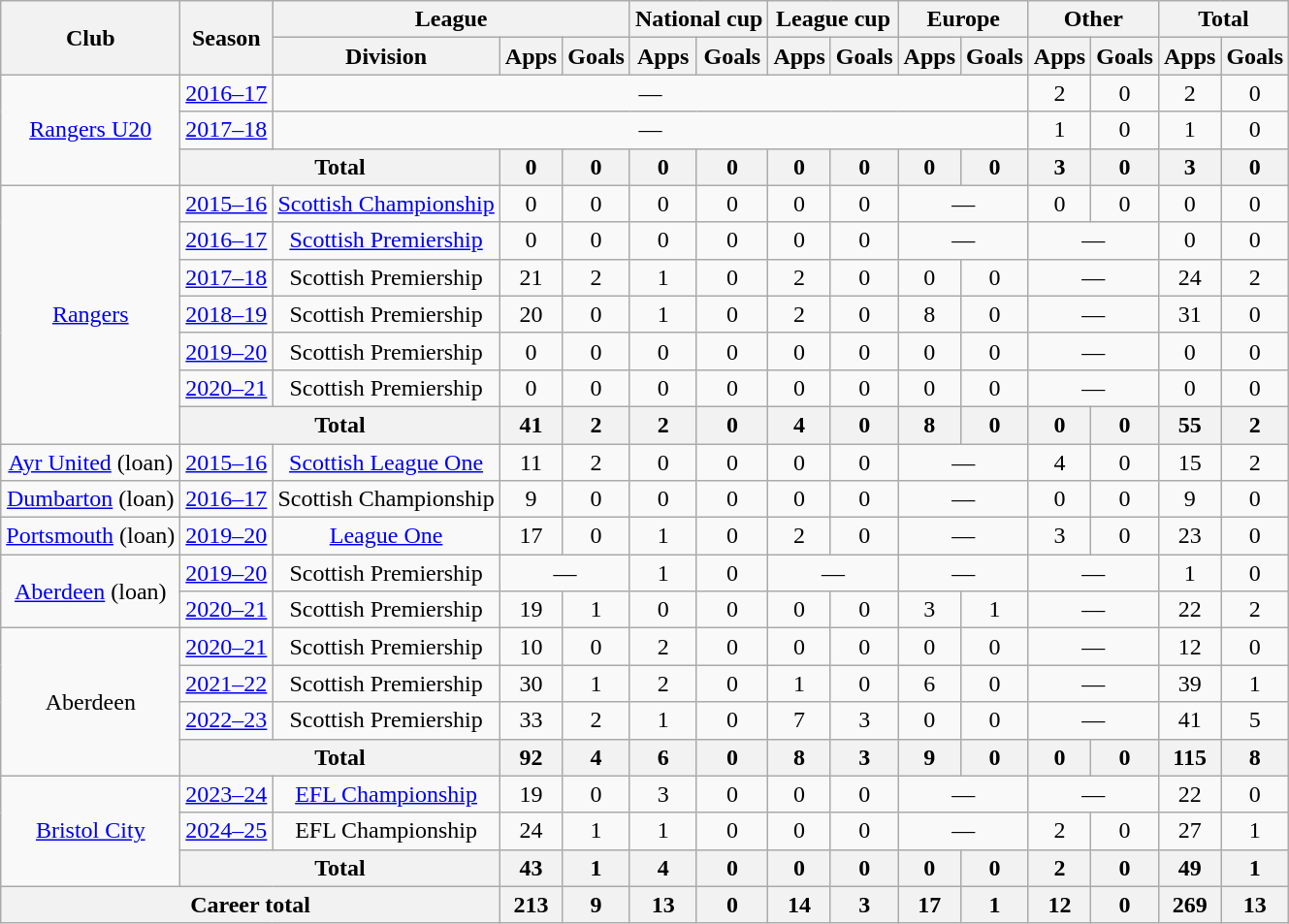<table class="wikitable" style="text-align:center">
<tr>
<th rowspan="2">Club</th>
<th rowspan="2">Season</th>
<th colspan="3">League</th>
<th colspan="2">National cup</th>
<th colspan="2">League cup</th>
<th colspan="2">Europe</th>
<th colspan="2">Other</th>
<th colspan="2">Total</th>
</tr>
<tr>
<th>Division</th>
<th>Apps</th>
<th>Goals</th>
<th>Apps</th>
<th>Goals</th>
<th>Apps</th>
<th>Goals</th>
<th>Apps</th>
<th>Goals</th>
<th>Apps</th>
<th>Goals</th>
<th>Apps</th>
<th>Goals</th>
</tr>
<tr>
<td rowspan="3"><a href='#'>Rangers U20</a></td>
<td><a href='#'>2016–17</a></td>
<td colspan="9">—</td>
<td>2</td>
<td>0</td>
<td>2</td>
<td>0</td>
</tr>
<tr>
<td><a href='#'>2017–18</a></td>
<td colspan="9">—</td>
<td>1</td>
<td>0</td>
<td>1</td>
<td>0</td>
</tr>
<tr>
<th colspan="2">Total</th>
<th>0</th>
<th>0</th>
<th>0</th>
<th>0</th>
<th>0</th>
<th>0</th>
<th>0</th>
<th>0</th>
<th>3</th>
<th>0</th>
<th>3</th>
<th>0</th>
</tr>
<tr>
<td rowspan=7><a href='#'>Rangers</a></td>
<td><a href='#'>2015–16</a></td>
<td><a href='#'>Scottish Championship</a></td>
<td>0</td>
<td>0</td>
<td>0</td>
<td>0</td>
<td>0</td>
<td>0</td>
<td colspan="2">—</td>
<td>0</td>
<td>0</td>
<td>0</td>
<td>0</td>
</tr>
<tr>
<td><a href='#'>2016–17</a></td>
<td><a href='#'>Scottish Premiership</a></td>
<td>0</td>
<td>0</td>
<td>0</td>
<td>0</td>
<td>0</td>
<td>0</td>
<td colspan="2">—</td>
<td colspan="2">—</td>
<td>0</td>
<td>0</td>
</tr>
<tr>
<td><a href='#'>2017–18</a></td>
<td>Scottish Premiership</td>
<td>21</td>
<td>2</td>
<td>1</td>
<td>0</td>
<td>2</td>
<td>0</td>
<td>0</td>
<td>0</td>
<td colspan="2">—</td>
<td>24</td>
<td>2</td>
</tr>
<tr>
<td><a href='#'>2018–19</a></td>
<td>Scottish Premiership</td>
<td>20</td>
<td>0</td>
<td>1</td>
<td>0</td>
<td>2</td>
<td>0</td>
<td>8</td>
<td>0</td>
<td colspan="2">—</td>
<td>31</td>
<td>0</td>
</tr>
<tr>
<td><a href='#'>2019–20</a></td>
<td>Scottish Premiership</td>
<td>0</td>
<td>0</td>
<td>0</td>
<td>0</td>
<td>0</td>
<td>0</td>
<td>0</td>
<td>0</td>
<td colspan=2>—</td>
<td>0</td>
<td>0</td>
</tr>
<tr>
<td><a href='#'>2020–21</a></td>
<td>Scottish Premiership</td>
<td>0</td>
<td>0</td>
<td>0</td>
<td>0</td>
<td>0</td>
<td>0</td>
<td>0</td>
<td>0</td>
<td colspan=2>—</td>
<td>0</td>
<td>0</td>
</tr>
<tr>
<th colspan="2">Total</th>
<th>41</th>
<th>2</th>
<th>2</th>
<th>0</th>
<th>4</th>
<th>0</th>
<th>8</th>
<th>0</th>
<th>0</th>
<th>0</th>
<th>55</th>
<th>2</th>
</tr>
<tr>
<td><a href='#'>Ayr United</a> (loan)</td>
<td><a href='#'>2015–16</a></td>
<td><a href='#'>Scottish League One</a></td>
<td>11</td>
<td>2</td>
<td>0</td>
<td>0</td>
<td>0</td>
<td>0</td>
<td colspan="2">—</td>
<td>4</td>
<td>0</td>
<td>15</td>
<td>2</td>
</tr>
<tr>
<td><a href='#'>Dumbarton</a> (loan)</td>
<td><a href='#'>2016–17</a></td>
<td>Scottish Championship</td>
<td>9</td>
<td>0</td>
<td>0</td>
<td>0</td>
<td>0</td>
<td>0</td>
<td colspan="2">—</td>
<td>0</td>
<td>0</td>
<td>9</td>
<td>0</td>
</tr>
<tr>
<td><a href='#'>Portsmouth</a> (loan)</td>
<td><a href='#'>2019–20</a></td>
<td><a href='#'>League One</a></td>
<td>17</td>
<td>0</td>
<td>1</td>
<td>0</td>
<td>2</td>
<td>0</td>
<td colspan="2">—</td>
<td>3</td>
<td>0</td>
<td>23</td>
<td>0</td>
</tr>
<tr>
<td rowspan=2><a href='#'>Aberdeen</a> (loan)</td>
<td><a href='#'>2019–20</a></td>
<td>Scottish Premiership</td>
<td colspan=2>—</td>
<td>1</td>
<td>0</td>
<td colspan=2>—</td>
<td colspan=2>—</td>
<td colspan=2>—</td>
<td>1</td>
<td>0</td>
</tr>
<tr>
<td><a href='#'>2020–21</a></td>
<td>Scottish Premiership</td>
<td>19</td>
<td>1</td>
<td>0</td>
<td>0</td>
<td>0</td>
<td>0</td>
<td>3</td>
<td>1</td>
<td colspan=2>—</td>
<td>22</td>
<td>2</td>
</tr>
<tr>
<td rowspan=4>Aberdeen</td>
<td><a href='#'>2020–21</a></td>
<td>Scottish Premiership</td>
<td>10</td>
<td>0</td>
<td>2</td>
<td>0</td>
<td>0</td>
<td>0</td>
<td>0</td>
<td>0</td>
<td colspan=2>—</td>
<td>12</td>
<td>0</td>
</tr>
<tr>
<td><a href='#'>2021–22</a></td>
<td>Scottish Premiership</td>
<td>30</td>
<td>1</td>
<td>2</td>
<td>0</td>
<td>1</td>
<td>0</td>
<td>6</td>
<td>0</td>
<td colspan=2>—</td>
<td>39</td>
<td>1</td>
</tr>
<tr>
<td><a href='#'>2022–23</a></td>
<td>Scottish Premiership</td>
<td>33</td>
<td>2</td>
<td>1</td>
<td>0</td>
<td>7</td>
<td>3</td>
<td>0</td>
<td>0</td>
<td colspan=2>—</td>
<td>41</td>
<td>5</td>
</tr>
<tr>
<th colspan=2>Total</th>
<th>92</th>
<th>4</th>
<th>6</th>
<th>0</th>
<th>8</th>
<th>3</th>
<th>9</th>
<th>0</th>
<th>0</th>
<th>0</th>
<th>115</th>
<th>8</th>
</tr>
<tr>
<td rowspan="3"><a href='#'>Bristol City</a></td>
<td><a href='#'>2023–24</a></td>
<td><a href='#'>EFL Championship</a></td>
<td>19</td>
<td>0</td>
<td>3</td>
<td>0</td>
<td>0</td>
<td>0</td>
<td colspan="2">—</td>
<td colspan="2">—</td>
<td>22</td>
<td>0</td>
</tr>
<tr>
<td><a href='#'>2024–25</a></td>
<td>EFL Championship</td>
<td>24</td>
<td>1</td>
<td>1</td>
<td>0</td>
<td>0</td>
<td>0</td>
<td colspan="2">—</td>
<td>2</td>
<td>0</td>
<td>27</td>
<td>1</td>
</tr>
<tr>
<th colspan="2">Total</th>
<th>43</th>
<th>1</th>
<th>4</th>
<th>0</th>
<th>0</th>
<th>0</th>
<th>0</th>
<th>0</th>
<th>2</th>
<th>0</th>
<th>49</th>
<th>1</th>
</tr>
<tr>
<th colspan="3">Career total</th>
<th>213</th>
<th>9</th>
<th>13</th>
<th>0</th>
<th>14</th>
<th>3</th>
<th>17</th>
<th>1</th>
<th>12</th>
<th>0</th>
<th>269</th>
<th>13</th>
</tr>
</table>
